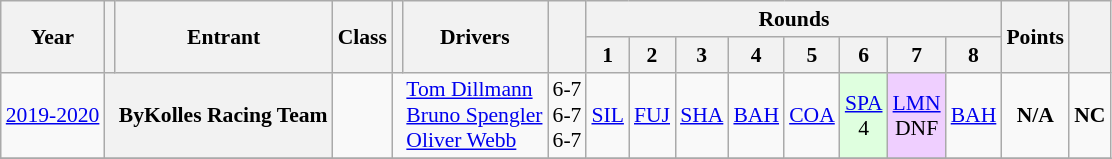<table class="wikitable" style="text-align:center; font-size:90%">
<tr>
<th rowspan="2">Year</th>
<th rowspan="2"></th>
<th rowspan="2">Entrant</th>
<th rowspan="2">Class</th>
<th rowspan="2"></th>
<th rowspan="2">Drivers</th>
<th rowspan="2"></th>
<th colspan="8">Rounds</th>
<th rowspan="2">Points</th>
<th rowspan="2"></th>
</tr>
<tr>
<th>1</th>
<th>2</th>
<th>3</th>
<th>4</th>
<th>5</th>
<th>6</th>
<th>7</th>
<th>8</th>
</tr>
<tr>
<td rowspan="1"><a href='#'>2019-2020</a></td>
<th rowspan="1" style="border-right:0px"></th>
<th rowspan="1" align="left" style="border-left:0px">ByKolles Racing Team</th>
<td rowspan="1"></td>
<td style="border-right:0px"><br><br></td>
<td align="left" style="border-left:0px"><a href='#'>Tom Dillmann</a><br><a href='#'>Bruno Spengler</a><br><a href='#'>Oliver Webb</a></td>
<td>6-7<br>6-7<br>6-7</td>
<td><a href='#'>SIL</a></td>
<td><a href='#'>FUJ</a></td>
<td><a href='#'>SHA</a></td>
<td><a href='#'>BAH</a></td>
<td><a href='#'>COA</a></td>
<td style="background:#dfffdf;"><a href='#'>SPA</a><br>4</td>
<td style="background:#EFCFFF;"><a href='#'>LMN</a><br>DNF</td>
<td><a href='#'>BAH</a></td>
<td style="background:;"><strong>N/A</strong></td>
<td style="background:;"><strong>NC</strong></td>
</tr>
<tr>
</tr>
</table>
